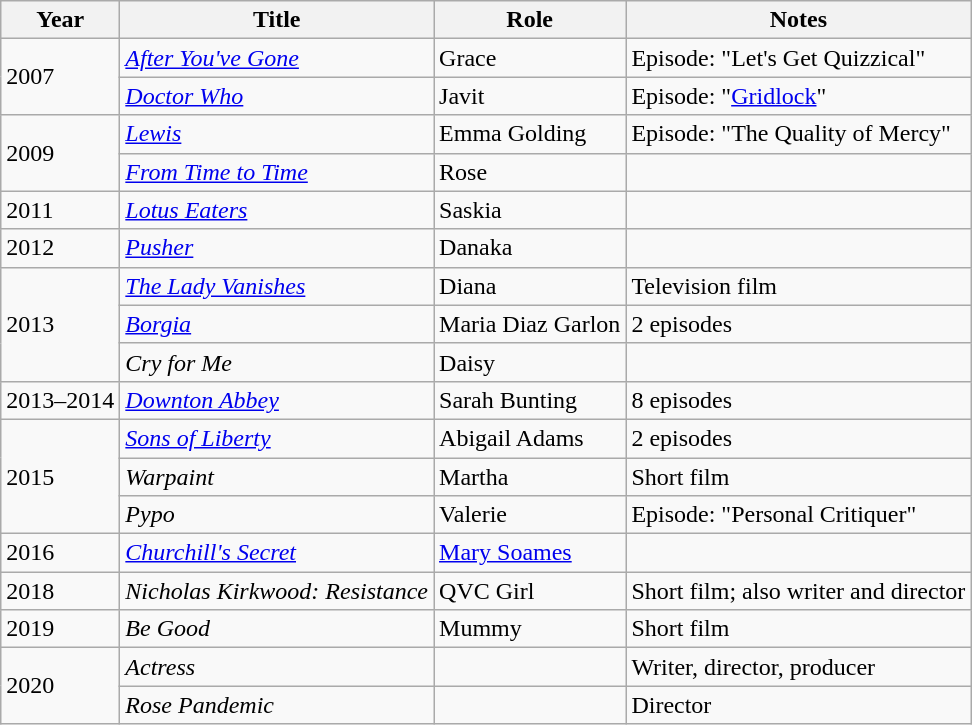<table class="wikitable">
<tr>
<th>Year</th>
<th>Title</th>
<th>Role</th>
<th>Notes</th>
</tr>
<tr>
<td rowspan="2">2007</td>
<td><em><a href='#'>After You've Gone</a></em></td>
<td>Grace</td>
<td>Episode: "Let's Get Quizzical"</td>
</tr>
<tr>
<td><em><a href='#'>Doctor Who</a></em></td>
<td>Javit</td>
<td>Episode: "<a href='#'>Gridlock</a>"</td>
</tr>
<tr>
<td rowspan="2">2009</td>
<td><em><a href='#'>Lewis</a></em></td>
<td>Emma Golding</td>
<td>Episode: "The Quality of Mercy"</td>
</tr>
<tr>
<td><em><a href='#'>From Time to Time</a></em></td>
<td>Rose</td>
<td></td>
</tr>
<tr>
<td>2011</td>
<td><em><a href='#'>Lotus Eaters</a></em></td>
<td>Saskia</td>
<td></td>
</tr>
<tr>
<td>2012</td>
<td><em><a href='#'>Pusher</a></em></td>
<td>Danaka</td>
<td></td>
</tr>
<tr>
<td rowspan="3">2013</td>
<td><em><a href='#'>The Lady Vanishes</a></em></td>
<td>Diana</td>
<td>Television film</td>
</tr>
<tr>
<td><em><a href='#'>Borgia</a></em></td>
<td>Maria Diaz Garlon</td>
<td>2 episodes</td>
</tr>
<tr>
<td><em>Cry for Me</em></td>
<td>Daisy</td>
<td></td>
</tr>
<tr>
<td>2013–2014</td>
<td><em><a href='#'>Downton Abbey</a></em></td>
<td>Sarah Bunting</td>
<td>8 episodes</td>
</tr>
<tr>
<td rowspan="3">2015</td>
<td><em><a href='#'>Sons of Liberty</a></em></td>
<td>Abigail Adams</td>
<td>2 episodes</td>
</tr>
<tr>
<td><em>Warpaint</em></td>
<td>Martha</td>
<td>Short film</td>
</tr>
<tr>
<td><em>Pypo</em></td>
<td>Valerie</td>
<td>Episode: "Personal Critiquer"</td>
</tr>
<tr>
<td>2016</td>
<td><em><a href='#'>Churchill's Secret</a></em></td>
<td><a href='#'>Mary Soames</a></td>
<td></td>
</tr>
<tr>
<td>2018</td>
<td><em>Nicholas Kirkwood: Resistance</em></td>
<td>QVC Girl</td>
<td>Short film; also writer and director</td>
</tr>
<tr>
<td>2019</td>
<td><em>Be Good</em></td>
<td>Mummy</td>
<td>Short film</td>
</tr>
<tr>
<td rowspan="2">2020</td>
<td><em>Actress</em></td>
<td></td>
<td>Writer, director, producer</td>
</tr>
<tr>
<td><em>Rose Pandemic</em></td>
<td></td>
<td>Director</td>
</tr>
</table>
